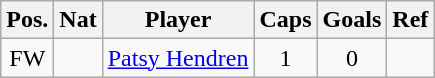<table style="text-align:center; border:1px #aaa solid;" class="wikitable">
<tr>
<th>Pos.</th>
<th>Nat</th>
<th>Player</th>
<th>Caps</th>
<th>Goals</th>
<th>Ref</th>
</tr>
<tr>
<td>FW</td>
<td></td>
<td style="text-align:left;"><a href='#'>Patsy Hendren</a></td>
<td>1</td>
<td>0</td>
<td></td>
</tr>
</table>
